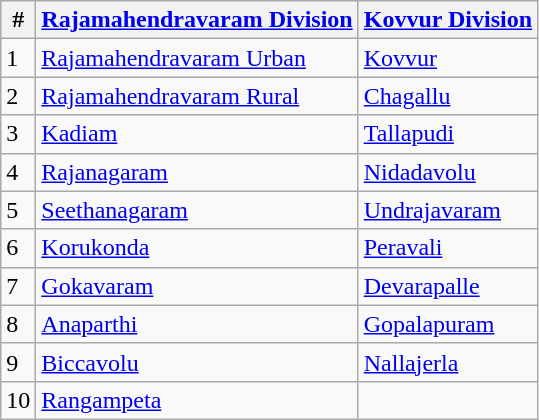<table class="wikitable">
<tr>
<th>#</th>
<th><a href='#'>Rajamahendravaram Division</a></th>
<th><a href='#'>Kovvur Division</a></th>
</tr>
<tr>
<td>1</td>
<td><a href='#'>Rajamahendravaram Urban</a></td>
<td><a href='#'>Kovvur</a></td>
</tr>
<tr>
<td>2</td>
<td><a href='#'>Rajamahendravaram Rural</a></td>
<td><a href='#'>Chagallu</a></td>
</tr>
<tr>
<td>3</td>
<td><a href='#'>Kadiam</a></td>
<td><a href='#'>Tallapudi</a></td>
</tr>
<tr>
<td>4</td>
<td><a href='#'>Rajanagaram</a></td>
<td><a href='#'>Nidadavolu</a></td>
</tr>
<tr>
<td>5</td>
<td><a href='#'>Seethanagaram</a></td>
<td><a href='#'>Undrajavaram</a></td>
</tr>
<tr>
<td>6</td>
<td><a href='#'>Korukonda</a></td>
<td><a href='#'>Peravali</a></td>
</tr>
<tr>
<td>7</td>
<td><a href='#'>Gokavaram</a></td>
<td><a href='#'>Devarapalle</a></td>
</tr>
<tr>
<td>8</td>
<td><a href='#'>Anaparthi</a></td>
<td><a href='#'>Gopalapuram</a></td>
</tr>
<tr>
<td>9</td>
<td><a href='#'>Biccavolu</a></td>
<td><a href='#'>Nallajerla</a></td>
</tr>
<tr>
<td>10</td>
<td><a href='#'>Rangampeta</a></td>
<td></td>
</tr>
</table>
